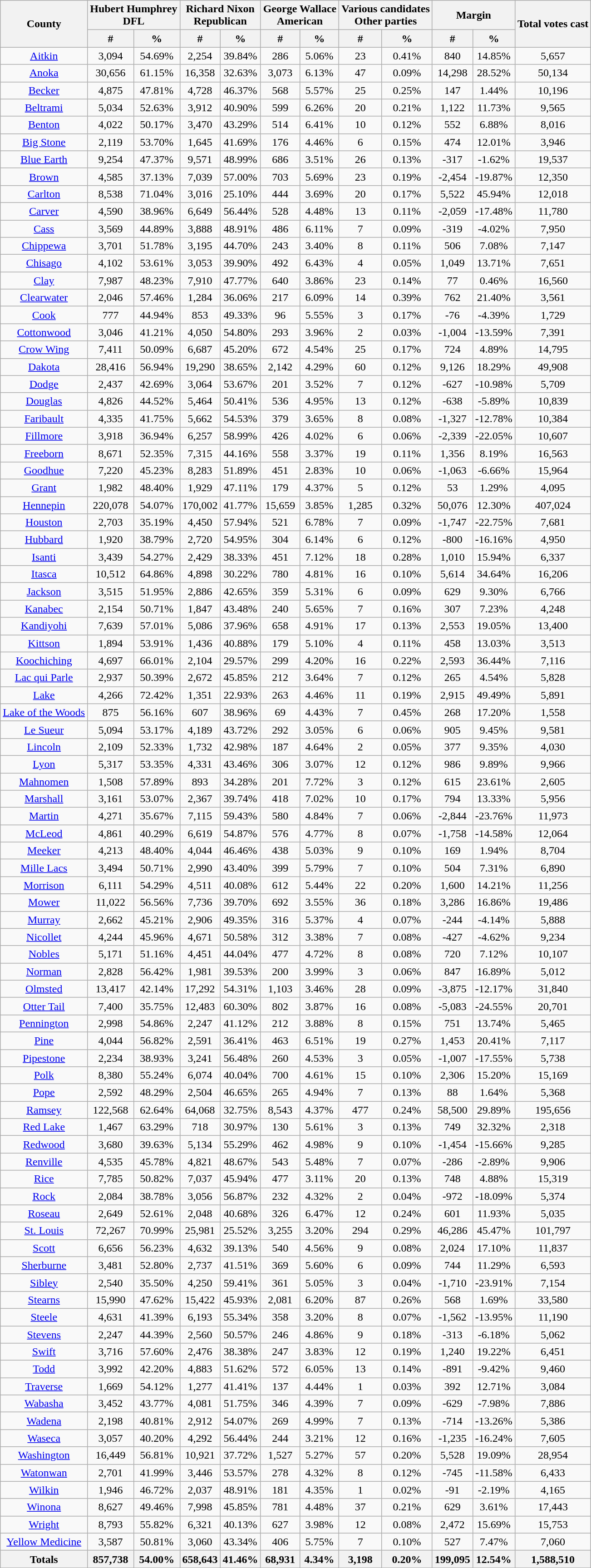<table class="wikitable sortable">
<tr>
<th rowspan="2">County</th>
<th colspan="2">Hubert Humphrey<br>DFL</th>
<th colspan="2">Richard Nixon<br>Republican</th>
<th colspan="2">George Wallace<br>American</th>
<th colspan="2">Various candidates<br>Other parties</th>
<th colspan="2">Margin</th>
<th rowspan="2" data-sort-type="number">Total votes cast</th>
</tr>
<tr>
<th data-sort-type="number">#</th>
<th data-sort-type="number">%</th>
<th data-sort-type="number">#</th>
<th data-sort-type="number">%</th>
<th data-sort-type="number">#</th>
<th data-sort-type="number">%</th>
<th data-sort-type="number">#</th>
<th data-sort-type="number">%</th>
<th data-sort-type="number">#</th>
<th data-sort-type="number">%</th>
</tr>
<tr style="text-align:center;">
<td><a href='#'>Aitkin</a></td>
<td>3,094</td>
<td>54.69%</td>
<td>2,254</td>
<td>39.84%</td>
<td>286</td>
<td>5.06%</td>
<td>23</td>
<td>0.41%</td>
<td>840</td>
<td>14.85%</td>
<td>5,657</td>
</tr>
<tr style="text-align:center;">
<td><a href='#'>Anoka</a></td>
<td>30,656</td>
<td>61.15%</td>
<td>16,358</td>
<td>32.63%</td>
<td>3,073</td>
<td>6.13%</td>
<td>47</td>
<td>0.09%</td>
<td>14,298</td>
<td>28.52%</td>
<td>50,134</td>
</tr>
<tr style="text-align:center;">
<td><a href='#'>Becker</a></td>
<td>4,875</td>
<td>47.81%</td>
<td>4,728</td>
<td>46.37%</td>
<td>568</td>
<td>5.57%</td>
<td>25</td>
<td>0.25%</td>
<td>147</td>
<td>1.44%</td>
<td>10,196</td>
</tr>
<tr style="text-align:center;">
<td><a href='#'>Beltrami</a></td>
<td>5,034</td>
<td>52.63%</td>
<td>3,912</td>
<td>40.90%</td>
<td>599</td>
<td>6.26%</td>
<td>20</td>
<td>0.21%</td>
<td>1,122</td>
<td>11.73%</td>
<td>9,565</td>
</tr>
<tr style="text-align:center;">
<td><a href='#'>Benton</a></td>
<td>4,022</td>
<td>50.17%</td>
<td>3,470</td>
<td>43.29%</td>
<td>514</td>
<td>6.41%</td>
<td>10</td>
<td>0.12%</td>
<td>552</td>
<td>6.88%</td>
<td>8,016</td>
</tr>
<tr style="text-align:center;">
<td><a href='#'>Big Stone</a></td>
<td>2,119</td>
<td>53.70%</td>
<td>1,645</td>
<td>41.69%</td>
<td>176</td>
<td>4.46%</td>
<td>6</td>
<td>0.15%</td>
<td>474</td>
<td>12.01%</td>
<td>3,946</td>
</tr>
<tr style="text-align:center;">
<td><a href='#'>Blue Earth</a></td>
<td>9,254</td>
<td>47.37%</td>
<td>9,571</td>
<td>48.99%</td>
<td>686</td>
<td>3.51%</td>
<td>26</td>
<td>0.13%</td>
<td>-317</td>
<td>-1.62%</td>
<td>19,537</td>
</tr>
<tr style="text-align:center;">
<td><a href='#'>Brown</a></td>
<td>4,585</td>
<td>37.13%</td>
<td>7,039</td>
<td>57.00%</td>
<td>703</td>
<td>5.69%</td>
<td>23</td>
<td>0.19%</td>
<td>-2,454</td>
<td>-19.87%</td>
<td>12,350</td>
</tr>
<tr style="text-align:center;">
<td><a href='#'>Carlton</a></td>
<td>8,538</td>
<td>71.04%</td>
<td>3,016</td>
<td>25.10%</td>
<td>444</td>
<td>3.69%</td>
<td>20</td>
<td>0.17%</td>
<td>5,522</td>
<td>45.94%</td>
<td>12,018</td>
</tr>
<tr style="text-align:center;">
<td><a href='#'>Carver</a></td>
<td>4,590</td>
<td>38.96%</td>
<td>6,649</td>
<td>56.44%</td>
<td>528</td>
<td>4.48%</td>
<td>13</td>
<td>0.11%</td>
<td>-2,059</td>
<td>-17.48%</td>
<td>11,780</td>
</tr>
<tr style="text-align:center;">
<td><a href='#'>Cass</a></td>
<td>3,569</td>
<td>44.89%</td>
<td>3,888</td>
<td>48.91%</td>
<td>486</td>
<td>6.11%</td>
<td>7</td>
<td>0.09%</td>
<td>-319</td>
<td>-4.02%</td>
<td>7,950</td>
</tr>
<tr style="text-align:center;">
<td><a href='#'>Chippewa</a></td>
<td>3,701</td>
<td>51.78%</td>
<td>3,195</td>
<td>44.70%</td>
<td>243</td>
<td>3.40%</td>
<td>8</td>
<td>0.11%</td>
<td>506</td>
<td>7.08%</td>
<td>7,147</td>
</tr>
<tr style="text-align:center;">
<td><a href='#'>Chisago</a></td>
<td>4,102</td>
<td>53.61%</td>
<td>3,053</td>
<td>39.90%</td>
<td>492</td>
<td>6.43%</td>
<td>4</td>
<td>0.05%</td>
<td>1,049</td>
<td>13.71%</td>
<td>7,651</td>
</tr>
<tr style="text-align:center;">
<td><a href='#'>Clay</a></td>
<td>7,987</td>
<td>48.23%</td>
<td>7,910</td>
<td>47.77%</td>
<td>640</td>
<td>3.86%</td>
<td>23</td>
<td>0.14%</td>
<td>77</td>
<td>0.46%</td>
<td>16,560</td>
</tr>
<tr style="text-align:center;">
<td><a href='#'>Clearwater</a></td>
<td>2,046</td>
<td>57.46%</td>
<td>1,284</td>
<td>36.06%</td>
<td>217</td>
<td>6.09%</td>
<td>14</td>
<td>0.39%</td>
<td>762</td>
<td>21.40%</td>
<td>3,561</td>
</tr>
<tr style="text-align:center;">
<td><a href='#'>Cook</a></td>
<td>777</td>
<td>44.94%</td>
<td>853</td>
<td>49.33%</td>
<td>96</td>
<td>5.55%</td>
<td>3</td>
<td>0.17%</td>
<td>-76</td>
<td>-4.39%</td>
<td>1,729</td>
</tr>
<tr style="text-align:center;">
<td><a href='#'>Cottonwood</a></td>
<td>3,046</td>
<td>41.21%</td>
<td>4,050</td>
<td>54.80%</td>
<td>293</td>
<td>3.96%</td>
<td>2</td>
<td>0.03%</td>
<td>-1,004</td>
<td>-13.59%</td>
<td>7,391</td>
</tr>
<tr style="text-align:center;">
<td><a href='#'>Crow Wing</a></td>
<td>7,411</td>
<td>50.09%</td>
<td>6,687</td>
<td>45.20%</td>
<td>672</td>
<td>4.54%</td>
<td>25</td>
<td>0.17%</td>
<td>724</td>
<td>4.89%</td>
<td>14,795</td>
</tr>
<tr style="text-align:center;">
<td><a href='#'>Dakota</a></td>
<td>28,416</td>
<td>56.94%</td>
<td>19,290</td>
<td>38.65%</td>
<td>2,142</td>
<td>4.29%</td>
<td>60</td>
<td>0.12%</td>
<td>9,126</td>
<td>18.29%</td>
<td>49,908</td>
</tr>
<tr style="text-align:center;">
<td><a href='#'>Dodge</a></td>
<td>2,437</td>
<td>42.69%</td>
<td>3,064</td>
<td>53.67%</td>
<td>201</td>
<td>3.52%</td>
<td>7</td>
<td>0.12%</td>
<td>-627</td>
<td>-10.98%</td>
<td>5,709</td>
</tr>
<tr style="text-align:center;">
<td><a href='#'>Douglas</a></td>
<td>4,826</td>
<td>44.52%</td>
<td>5,464</td>
<td>50.41%</td>
<td>536</td>
<td>4.95%</td>
<td>13</td>
<td>0.12%</td>
<td>-638</td>
<td>-5.89%</td>
<td>10,839</td>
</tr>
<tr style="text-align:center;">
<td><a href='#'>Faribault</a></td>
<td>4,335</td>
<td>41.75%</td>
<td>5,662</td>
<td>54.53%</td>
<td>379</td>
<td>3.65%</td>
<td>8</td>
<td>0.08%</td>
<td>-1,327</td>
<td>-12.78%</td>
<td>10,384</td>
</tr>
<tr style="text-align:center;">
<td><a href='#'>Fillmore</a></td>
<td>3,918</td>
<td>36.94%</td>
<td>6,257</td>
<td>58.99%</td>
<td>426</td>
<td>4.02%</td>
<td>6</td>
<td>0.06%</td>
<td>-2,339</td>
<td>-22.05%</td>
<td>10,607</td>
</tr>
<tr style="text-align:center;">
<td><a href='#'>Freeborn</a></td>
<td>8,671</td>
<td>52.35%</td>
<td>7,315</td>
<td>44.16%</td>
<td>558</td>
<td>3.37%</td>
<td>19</td>
<td>0.11%</td>
<td>1,356</td>
<td>8.19%</td>
<td>16,563</td>
</tr>
<tr style="text-align:center;">
<td><a href='#'>Goodhue</a></td>
<td>7,220</td>
<td>45.23%</td>
<td>8,283</td>
<td>51.89%</td>
<td>451</td>
<td>2.83%</td>
<td>10</td>
<td>0.06%</td>
<td>-1,063</td>
<td>-6.66%</td>
<td>15,964</td>
</tr>
<tr style="text-align:center;">
<td><a href='#'>Grant</a></td>
<td>1,982</td>
<td>48.40%</td>
<td>1,929</td>
<td>47.11%</td>
<td>179</td>
<td>4.37%</td>
<td>5</td>
<td>0.12%</td>
<td>53</td>
<td>1.29%</td>
<td>4,095</td>
</tr>
<tr style="text-align:center;">
<td><a href='#'>Hennepin</a></td>
<td>220,078</td>
<td>54.07%</td>
<td>170,002</td>
<td>41.77%</td>
<td>15,659</td>
<td>3.85%</td>
<td>1,285</td>
<td>0.32%</td>
<td>50,076</td>
<td>12.30%</td>
<td>407,024</td>
</tr>
<tr style="text-align:center;">
<td><a href='#'>Houston</a></td>
<td>2,703</td>
<td>35.19%</td>
<td>4,450</td>
<td>57.94%</td>
<td>521</td>
<td>6.78%</td>
<td>7</td>
<td>0.09%</td>
<td>-1,747</td>
<td>-22.75%</td>
<td>7,681</td>
</tr>
<tr style="text-align:center;">
<td><a href='#'>Hubbard</a></td>
<td>1,920</td>
<td>38.79%</td>
<td>2,720</td>
<td>54.95%</td>
<td>304</td>
<td>6.14%</td>
<td>6</td>
<td>0.12%</td>
<td>-800</td>
<td>-16.16%</td>
<td>4,950</td>
</tr>
<tr style="text-align:center;">
<td><a href='#'>Isanti</a></td>
<td>3,439</td>
<td>54.27%</td>
<td>2,429</td>
<td>38.33%</td>
<td>451</td>
<td>7.12%</td>
<td>18</td>
<td>0.28%</td>
<td>1,010</td>
<td>15.94%</td>
<td>6,337</td>
</tr>
<tr style="text-align:center;">
<td><a href='#'>Itasca</a></td>
<td>10,512</td>
<td>64.86%</td>
<td>4,898</td>
<td>30.22%</td>
<td>780</td>
<td>4.81%</td>
<td>16</td>
<td>0.10%</td>
<td>5,614</td>
<td>34.64%</td>
<td>16,206</td>
</tr>
<tr style="text-align:center;">
<td><a href='#'>Jackson</a></td>
<td>3,515</td>
<td>51.95%</td>
<td>2,886</td>
<td>42.65%</td>
<td>359</td>
<td>5.31%</td>
<td>6</td>
<td>0.09%</td>
<td>629</td>
<td>9.30%</td>
<td>6,766</td>
</tr>
<tr style="text-align:center;">
<td><a href='#'>Kanabec</a></td>
<td>2,154</td>
<td>50.71%</td>
<td>1,847</td>
<td>43.48%</td>
<td>240</td>
<td>5.65%</td>
<td>7</td>
<td>0.16%</td>
<td>307</td>
<td>7.23%</td>
<td>4,248</td>
</tr>
<tr style="text-align:center;">
<td><a href='#'>Kandiyohi</a></td>
<td>7,639</td>
<td>57.01%</td>
<td>5,086</td>
<td>37.96%</td>
<td>658</td>
<td>4.91%</td>
<td>17</td>
<td>0.13%</td>
<td>2,553</td>
<td>19.05%</td>
<td>13,400</td>
</tr>
<tr style="text-align:center;">
<td><a href='#'>Kittson</a></td>
<td>1,894</td>
<td>53.91%</td>
<td>1,436</td>
<td>40.88%</td>
<td>179</td>
<td>5.10%</td>
<td>4</td>
<td>0.11%</td>
<td>458</td>
<td>13.03%</td>
<td>3,513</td>
</tr>
<tr style="text-align:center;">
<td><a href='#'>Koochiching</a></td>
<td>4,697</td>
<td>66.01%</td>
<td>2,104</td>
<td>29.57%</td>
<td>299</td>
<td>4.20%</td>
<td>16</td>
<td>0.22%</td>
<td>2,593</td>
<td>36.44%</td>
<td>7,116</td>
</tr>
<tr style="text-align:center;">
<td><a href='#'>Lac qui Parle</a></td>
<td>2,937</td>
<td>50.39%</td>
<td>2,672</td>
<td>45.85%</td>
<td>212</td>
<td>3.64%</td>
<td>7</td>
<td>0.12%</td>
<td>265</td>
<td>4.54%</td>
<td>5,828</td>
</tr>
<tr style="text-align:center;">
<td><a href='#'>Lake</a></td>
<td>4,266</td>
<td>72.42%</td>
<td>1,351</td>
<td>22.93%</td>
<td>263</td>
<td>4.46%</td>
<td>11</td>
<td>0.19%</td>
<td>2,915</td>
<td>49.49%</td>
<td>5,891</td>
</tr>
<tr style="text-align:center;">
<td><a href='#'>Lake of the Woods</a></td>
<td>875</td>
<td>56.16%</td>
<td>607</td>
<td>38.96%</td>
<td>69</td>
<td>4.43%</td>
<td>7</td>
<td>0.45%</td>
<td>268</td>
<td>17.20%</td>
<td>1,558</td>
</tr>
<tr style="text-align:center;">
<td><a href='#'>Le Sueur</a></td>
<td>5,094</td>
<td>53.17%</td>
<td>4,189</td>
<td>43.72%</td>
<td>292</td>
<td>3.05%</td>
<td>6</td>
<td>0.06%</td>
<td>905</td>
<td>9.45%</td>
<td>9,581</td>
</tr>
<tr style="text-align:center;">
<td><a href='#'>Lincoln</a></td>
<td>2,109</td>
<td>52.33%</td>
<td>1,732</td>
<td>42.98%</td>
<td>187</td>
<td>4.64%</td>
<td>2</td>
<td>0.05%</td>
<td>377</td>
<td>9.35%</td>
<td>4,030</td>
</tr>
<tr style="text-align:center;">
<td><a href='#'>Lyon</a></td>
<td>5,317</td>
<td>53.35%</td>
<td>4,331</td>
<td>43.46%</td>
<td>306</td>
<td>3.07%</td>
<td>12</td>
<td>0.12%</td>
<td>986</td>
<td>9.89%</td>
<td>9,966</td>
</tr>
<tr style="text-align:center;">
<td><a href='#'>Mahnomen</a></td>
<td>1,508</td>
<td>57.89%</td>
<td>893</td>
<td>34.28%</td>
<td>201</td>
<td>7.72%</td>
<td>3</td>
<td>0.12%</td>
<td>615</td>
<td>23.61%</td>
<td>2,605</td>
</tr>
<tr style="text-align:center;">
<td><a href='#'>Marshall</a></td>
<td>3,161</td>
<td>53.07%</td>
<td>2,367</td>
<td>39.74%</td>
<td>418</td>
<td>7.02%</td>
<td>10</td>
<td>0.17%</td>
<td>794</td>
<td>13.33%</td>
<td>5,956</td>
</tr>
<tr style="text-align:center;">
<td><a href='#'>Martin</a></td>
<td>4,271</td>
<td>35.67%</td>
<td>7,115</td>
<td>59.43%</td>
<td>580</td>
<td>4.84%</td>
<td>7</td>
<td>0.06%</td>
<td>-2,844</td>
<td>-23.76%</td>
<td>11,973</td>
</tr>
<tr style="text-align:center;">
<td><a href='#'>McLeod</a></td>
<td>4,861</td>
<td>40.29%</td>
<td>6,619</td>
<td>54.87%</td>
<td>576</td>
<td>4.77%</td>
<td>8</td>
<td>0.07%</td>
<td>-1,758</td>
<td>-14.58%</td>
<td>12,064</td>
</tr>
<tr style="text-align:center;">
<td><a href='#'>Meeker</a></td>
<td>4,213</td>
<td>48.40%</td>
<td>4,044</td>
<td>46.46%</td>
<td>438</td>
<td>5.03%</td>
<td>9</td>
<td>0.10%</td>
<td>169</td>
<td>1.94%</td>
<td>8,704</td>
</tr>
<tr style="text-align:center;">
<td><a href='#'>Mille Lacs</a></td>
<td>3,494</td>
<td>50.71%</td>
<td>2,990</td>
<td>43.40%</td>
<td>399</td>
<td>5.79%</td>
<td>7</td>
<td>0.10%</td>
<td>504</td>
<td>7.31%</td>
<td>6,890</td>
</tr>
<tr style="text-align:center;">
<td><a href='#'>Morrison</a></td>
<td>6,111</td>
<td>54.29%</td>
<td>4,511</td>
<td>40.08%</td>
<td>612</td>
<td>5.44%</td>
<td>22</td>
<td>0.20%</td>
<td>1,600</td>
<td>14.21%</td>
<td>11,256</td>
</tr>
<tr style="text-align:center;">
<td><a href='#'>Mower</a></td>
<td>11,022</td>
<td>56.56%</td>
<td>7,736</td>
<td>39.70%</td>
<td>692</td>
<td>3.55%</td>
<td>36</td>
<td>0.18%</td>
<td>3,286</td>
<td>16.86%</td>
<td>19,486</td>
</tr>
<tr style="text-align:center;">
<td><a href='#'>Murray</a></td>
<td>2,662</td>
<td>45.21%</td>
<td>2,906</td>
<td>49.35%</td>
<td>316</td>
<td>5.37%</td>
<td>4</td>
<td>0.07%</td>
<td>-244</td>
<td>-4.14%</td>
<td>5,888</td>
</tr>
<tr style="text-align:center;">
<td><a href='#'>Nicollet</a></td>
<td>4,244</td>
<td>45.96%</td>
<td>4,671</td>
<td>50.58%</td>
<td>312</td>
<td>3.38%</td>
<td>7</td>
<td>0.08%</td>
<td>-427</td>
<td>-4.62%</td>
<td>9,234</td>
</tr>
<tr style="text-align:center;">
<td><a href='#'>Nobles</a></td>
<td>5,171</td>
<td>51.16%</td>
<td>4,451</td>
<td>44.04%</td>
<td>477</td>
<td>4.72%</td>
<td>8</td>
<td>0.08%</td>
<td>720</td>
<td>7.12%</td>
<td>10,107</td>
</tr>
<tr style="text-align:center;">
<td><a href='#'>Norman</a></td>
<td>2,828</td>
<td>56.42%</td>
<td>1,981</td>
<td>39.53%</td>
<td>200</td>
<td>3.99%</td>
<td>3</td>
<td>0.06%</td>
<td>847</td>
<td>16.89%</td>
<td>5,012</td>
</tr>
<tr style="text-align:center;">
<td><a href='#'>Olmsted</a></td>
<td>13,417</td>
<td>42.14%</td>
<td>17,292</td>
<td>54.31%</td>
<td>1,103</td>
<td>3.46%</td>
<td>28</td>
<td>0.09%</td>
<td>-3,875</td>
<td>-12.17%</td>
<td>31,840</td>
</tr>
<tr style="text-align:center;">
<td><a href='#'>Otter Tail</a></td>
<td>7,400</td>
<td>35.75%</td>
<td>12,483</td>
<td>60.30%</td>
<td>802</td>
<td>3.87%</td>
<td>16</td>
<td>0.08%</td>
<td>-5,083</td>
<td>-24.55%</td>
<td>20,701</td>
</tr>
<tr style="text-align:center;">
<td><a href='#'>Pennington</a></td>
<td>2,998</td>
<td>54.86%</td>
<td>2,247</td>
<td>41.12%</td>
<td>212</td>
<td>3.88%</td>
<td>8</td>
<td>0.15%</td>
<td>751</td>
<td>13.74%</td>
<td>5,465</td>
</tr>
<tr style="text-align:center;">
<td><a href='#'>Pine</a></td>
<td>4,044</td>
<td>56.82%</td>
<td>2,591</td>
<td>36.41%</td>
<td>463</td>
<td>6.51%</td>
<td>19</td>
<td>0.27%</td>
<td>1,453</td>
<td>20.41%</td>
<td>7,117</td>
</tr>
<tr style="text-align:center;">
<td><a href='#'>Pipestone</a></td>
<td>2,234</td>
<td>38.93%</td>
<td>3,241</td>
<td>56.48%</td>
<td>260</td>
<td>4.53%</td>
<td>3</td>
<td>0.05%</td>
<td>-1,007</td>
<td>-17.55%</td>
<td>5,738</td>
</tr>
<tr style="text-align:center;">
<td><a href='#'>Polk</a></td>
<td>8,380</td>
<td>55.24%</td>
<td>6,074</td>
<td>40.04%</td>
<td>700</td>
<td>4.61%</td>
<td>15</td>
<td>0.10%</td>
<td>2,306</td>
<td>15.20%</td>
<td>15,169</td>
</tr>
<tr style="text-align:center;">
<td><a href='#'>Pope</a></td>
<td>2,592</td>
<td>48.29%</td>
<td>2,504</td>
<td>46.65%</td>
<td>265</td>
<td>4.94%</td>
<td>7</td>
<td>0.13%</td>
<td>88</td>
<td>1.64%</td>
<td>5,368</td>
</tr>
<tr style="text-align:center;">
<td><a href='#'>Ramsey</a></td>
<td>122,568</td>
<td>62.64%</td>
<td>64,068</td>
<td>32.75%</td>
<td>8,543</td>
<td>4.37%</td>
<td>477</td>
<td>0.24%</td>
<td>58,500</td>
<td>29.89%</td>
<td>195,656</td>
</tr>
<tr style="text-align:center;">
<td><a href='#'>Red Lake</a></td>
<td>1,467</td>
<td>63.29%</td>
<td>718</td>
<td>30.97%</td>
<td>130</td>
<td>5.61%</td>
<td>3</td>
<td>0.13%</td>
<td>749</td>
<td>32.32%</td>
<td>2,318</td>
</tr>
<tr style="text-align:center;">
<td><a href='#'>Redwood</a></td>
<td>3,680</td>
<td>39.63%</td>
<td>5,134</td>
<td>55.29%</td>
<td>462</td>
<td>4.98%</td>
<td>9</td>
<td>0.10%</td>
<td>-1,454</td>
<td>-15.66%</td>
<td>9,285</td>
</tr>
<tr style="text-align:center;">
<td><a href='#'>Renville</a></td>
<td>4,535</td>
<td>45.78%</td>
<td>4,821</td>
<td>48.67%</td>
<td>543</td>
<td>5.48%</td>
<td>7</td>
<td>0.07%</td>
<td>-286</td>
<td>-2.89%</td>
<td>9,906</td>
</tr>
<tr style="text-align:center;">
<td><a href='#'>Rice</a></td>
<td>7,785</td>
<td>50.82%</td>
<td>7,037</td>
<td>45.94%</td>
<td>477</td>
<td>3.11%</td>
<td>20</td>
<td>0.13%</td>
<td>748</td>
<td>4.88%</td>
<td>15,319</td>
</tr>
<tr style="text-align:center;">
<td><a href='#'>Rock</a></td>
<td>2,084</td>
<td>38.78%</td>
<td>3,056</td>
<td>56.87%</td>
<td>232</td>
<td>4.32%</td>
<td>2</td>
<td>0.04%</td>
<td>-972</td>
<td>-18.09%</td>
<td>5,374</td>
</tr>
<tr style="text-align:center;">
<td><a href='#'>Roseau</a></td>
<td>2,649</td>
<td>52.61%</td>
<td>2,048</td>
<td>40.68%</td>
<td>326</td>
<td>6.47%</td>
<td>12</td>
<td>0.24%</td>
<td>601</td>
<td>11.93%</td>
<td>5,035</td>
</tr>
<tr style="text-align:center;">
<td><a href='#'>St. Louis</a></td>
<td>72,267</td>
<td>70.99%</td>
<td>25,981</td>
<td>25.52%</td>
<td>3,255</td>
<td>3.20%</td>
<td>294</td>
<td>0.29%</td>
<td>46,286</td>
<td>45.47%</td>
<td>101,797</td>
</tr>
<tr style="text-align:center;">
<td><a href='#'>Scott</a></td>
<td>6,656</td>
<td>56.23%</td>
<td>4,632</td>
<td>39.13%</td>
<td>540</td>
<td>4.56%</td>
<td>9</td>
<td>0.08%</td>
<td>2,024</td>
<td>17.10%</td>
<td>11,837</td>
</tr>
<tr style="text-align:center;">
<td><a href='#'>Sherburne</a></td>
<td>3,481</td>
<td>52.80%</td>
<td>2,737</td>
<td>41.51%</td>
<td>369</td>
<td>5.60%</td>
<td>6</td>
<td>0.09%</td>
<td>744</td>
<td>11.29%</td>
<td>6,593</td>
</tr>
<tr style="text-align:center;">
<td><a href='#'>Sibley</a></td>
<td>2,540</td>
<td>35.50%</td>
<td>4,250</td>
<td>59.41%</td>
<td>361</td>
<td>5.05%</td>
<td>3</td>
<td>0.04%</td>
<td>-1,710</td>
<td>-23.91%</td>
<td>7,154</td>
</tr>
<tr style="text-align:center;">
<td><a href='#'>Stearns</a></td>
<td>15,990</td>
<td>47.62%</td>
<td>15,422</td>
<td>45.93%</td>
<td>2,081</td>
<td>6.20%</td>
<td>87</td>
<td>0.26%</td>
<td>568</td>
<td>1.69%</td>
<td>33,580</td>
</tr>
<tr style="text-align:center;">
<td><a href='#'>Steele</a></td>
<td>4,631</td>
<td>41.39%</td>
<td>6,193</td>
<td>55.34%</td>
<td>358</td>
<td>3.20%</td>
<td>8</td>
<td>0.07%</td>
<td>-1,562</td>
<td>-13.95%</td>
<td>11,190</td>
</tr>
<tr style="text-align:center;">
<td><a href='#'>Stevens</a></td>
<td>2,247</td>
<td>44.39%</td>
<td>2,560</td>
<td>50.57%</td>
<td>246</td>
<td>4.86%</td>
<td>9</td>
<td>0.18%</td>
<td>-313</td>
<td>-6.18%</td>
<td>5,062</td>
</tr>
<tr style="text-align:center;">
<td><a href='#'>Swift</a></td>
<td>3,716</td>
<td>57.60%</td>
<td>2,476</td>
<td>38.38%</td>
<td>247</td>
<td>3.83%</td>
<td>12</td>
<td>0.19%</td>
<td>1,240</td>
<td>19.22%</td>
<td>6,451</td>
</tr>
<tr style="text-align:center;">
<td><a href='#'>Todd</a></td>
<td>3,992</td>
<td>42.20%</td>
<td>4,883</td>
<td>51.62%</td>
<td>572</td>
<td>6.05%</td>
<td>13</td>
<td>0.14%</td>
<td>-891</td>
<td>-9.42%</td>
<td>9,460</td>
</tr>
<tr style="text-align:center;">
<td><a href='#'>Traverse</a></td>
<td>1,669</td>
<td>54.12%</td>
<td>1,277</td>
<td>41.41%</td>
<td>137</td>
<td>4.44%</td>
<td>1</td>
<td>0.03%</td>
<td>392</td>
<td>12.71%</td>
<td>3,084</td>
</tr>
<tr style="text-align:center;">
<td><a href='#'>Wabasha</a></td>
<td>3,452</td>
<td>43.77%</td>
<td>4,081</td>
<td>51.75%</td>
<td>346</td>
<td>4.39%</td>
<td>7</td>
<td>0.09%</td>
<td>-629</td>
<td>-7.98%</td>
<td>7,886</td>
</tr>
<tr style="text-align:center;">
<td><a href='#'>Wadena</a></td>
<td>2,198</td>
<td>40.81%</td>
<td>2,912</td>
<td>54.07%</td>
<td>269</td>
<td>4.99%</td>
<td>7</td>
<td>0.13%</td>
<td>-714</td>
<td>-13.26%</td>
<td>5,386</td>
</tr>
<tr style="text-align:center;">
<td><a href='#'>Waseca</a></td>
<td>3,057</td>
<td>40.20%</td>
<td>4,292</td>
<td>56.44%</td>
<td>244</td>
<td>3.21%</td>
<td>12</td>
<td>0.16%</td>
<td>-1,235</td>
<td>-16.24%</td>
<td>7,605</td>
</tr>
<tr style="text-align:center;">
<td><a href='#'>Washington</a></td>
<td>16,449</td>
<td>56.81%</td>
<td>10,921</td>
<td>37.72%</td>
<td>1,527</td>
<td>5.27%</td>
<td>57</td>
<td>0.20%</td>
<td>5,528</td>
<td>19.09%</td>
<td>28,954</td>
</tr>
<tr style="text-align:center;">
<td><a href='#'>Watonwan</a></td>
<td>2,701</td>
<td>41.99%</td>
<td>3,446</td>
<td>53.57%</td>
<td>278</td>
<td>4.32%</td>
<td>8</td>
<td>0.12%</td>
<td>-745</td>
<td>-11.58%</td>
<td>6,433</td>
</tr>
<tr style="text-align:center;">
<td><a href='#'>Wilkin</a></td>
<td>1,946</td>
<td>46.72%</td>
<td>2,037</td>
<td>48.91%</td>
<td>181</td>
<td>4.35%</td>
<td>1</td>
<td>0.02%</td>
<td>-91</td>
<td>-2.19%</td>
<td>4,165</td>
</tr>
<tr style="text-align:center;">
<td><a href='#'>Winona</a></td>
<td>8,627</td>
<td>49.46%</td>
<td>7,998</td>
<td>45.85%</td>
<td>781</td>
<td>4.48%</td>
<td>37</td>
<td>0.21%</td>
<td>629</td>
<td>3.61%</td>
<td>17,443</td>
</tr>
<tr style="text-align:center;">
<td><a href='#'>Wright</a></td>
<td>8,793</td>
<td>55.82%</td>
<td>6,321</td>
<td>40.13%</td>
<td>627</td>
<td>3.98%</td>
<td>12</td>
<td>0.08%</td>
<td>2,472</td>
<td>15.69%</td>
<td>15,753</td>
</tr>
<tr style="text-align:center;">
<td><a href='#'>Yellow Medicine</a></td>
<td>3,587</td>
<td>50.81%</td>
<td>3,060</td>
<td>43.34%</td>
<td>406</td>
<td>5.75%</td>
<td>7</td>
<td>0.10%</td>
<td>527</td>
<td>7.47%</td>
<td>7,060</td>
</tr>
<tr style="text-align:center;">
<th>Totals</th>
<th>857,738</th>
<th>54.00%</th>
<th>658,643</th>
<th>41.46%</th>
<th>68,931</th>
<th>4.34%</th>
<th>3,198</th>
<th>0.20%</th>
<th>199,095</th>
<th>12.54%</th>
<th>1,588,510</th>
</tr>
</table>
